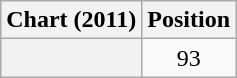<table class="wikitable plainrowheaders" style="text-align:center">
<tr>
<th scope="col">Chart (2011)</th>
<th scope="col">Position</th>
</tr>
<tr>
<th scope="row"></th>
<td>93</td>
</tr>
</table>
